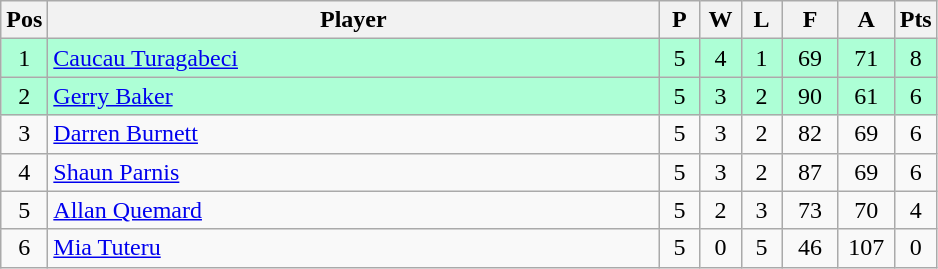<table class="wikitable" style="font-size: 100%">
<tr>
<th width=20>Pos</th>
<th width=400>Player</th>
<th width=20>P</th>
<th width=20>W</th>
<th width=20>L</th>
<th width=30>F</th>
<th width=30>A</th>
<th width=20>Pts</th>
</tr>
<tr align=center style="background: #ADFFD6;">
<td>1</td>
<td align="left"> <a href='#'>Caucau Turagabeci</a></td>
<td>5</td>
<td>4</td>
<td>1</td>
<td>69</td>
<td>71</td>
<td>8</td>
</tr>
<tr align=center style="background: #ADFFD6;">
<td>2</td>
<td align="left"> <a href='#'>Gerry Baker</a></td>
<td>5</td>
<td>3</td>
<td>2</td>
<td>90</td>
<td>61</td>
<td>6</td>
</tr>
<tr align=center>
<td>3</td>
<td align="left"> <a href='#'>Darren Burnett</a></td>
<td>5</td>
<td>3</td>
<td>2</td>
<td>82</td>
<td>69</td>
<td>6</td>
</tr>
<tr align=center>
<td>4</td>
<td align="left"> <a href='#'>Shaun Parnis</a></td>
<td>5</td>
<td>3</td>
<td>2</td>
<td>87</td>
<td>69</td>
<td>6</td>
</tr>
<tr align=center>
<td>5</td>
<td align="left"> <a href='#'>Allan Quemard</a></td>
<td>5</td>
<td>2</td>
<td>3</td>
<td>73</td>
<td>70</td>
<td>4</td>
</tr>
<tr align=center>
<td>6</td>
<td align="left"> <a href='#'>Mia Tuteru</a></td>
<td>5</td>
<td>0</td>
<td>5</td>
<td>46</td>
<td>107</td>
<td>0</td>
</tr>
</table>
